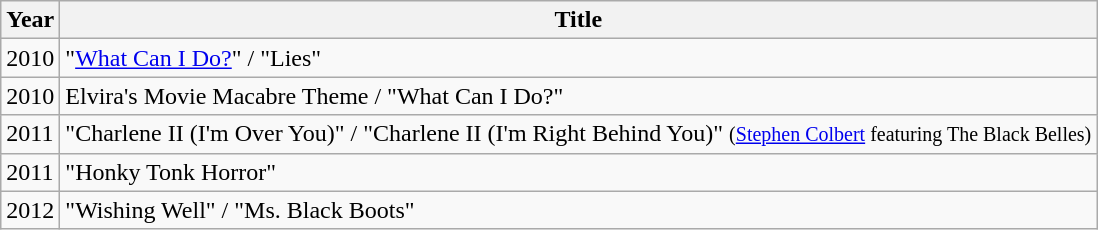<table class="wikitable">
<tr>
<th>Year</th>
<th>Title</th>
</tr>
<tr>
<td>2010</td>
<td>"<a href='#'>What Can I Do?</a>" / "Lies"</td>
</tr>
<tr>
<td>2010</td>
<td>Elvira's Movie Macabre Theme / "What Can I Do?"</td>
</tr>
<tr>
<td>2011</td>
<td>"Charlene II (I'm Over You)" / "Charlene II (I'm Right Behind You)" <small>(<a href='#'>Stephen Colbert</a> featuring The Black Belles)</small></td>
</tr>
<tr>
<td>2011</td>
<td>"Honky Tonk Horror"</td>
</tr>
<tr>
<td>2012</td>
<td>"Wishing Well" / "Ms. Black Boots"</td>
</tr>
</table>
